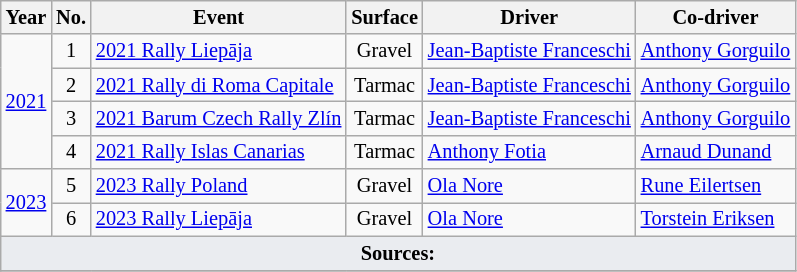<table class="wikitable" style="font-size: 85%; ">
<tr>
<th>Year</th>
<th>No.</th>
<th>Event</th>
<th>Surface</th>
<th>Driver</th>
<th>Co-driver</th>
</tr>
<tr>
<td align="center" rowspan="4"><a href='#'>2021</a></td>
<td align="center">1</td>
<td> <a href='#'>2021 Rally Liepāja</a></td>
<td align="center">Gravel</td>
<td> <a href='#'>Jean-Baptiste Franceschi</a></td>
<td> <a href='#'>Anthony Gorguilo</a></td>
</tr>
<tr>
<td align="center">2</td>
<td> <a href='#'>2021 Rally di Roma Capitale</a></td>
<td align="center">Tarmac</td>
<td> <a href='#'>Jean-Baptiste Franceschi</a></td>
<td> <a href='#'>Anthony Gorguilo</a></td>
</tr>
<tr>
<td align="center">3</td>
<td> <a href='#'>2021 Barum Czech Rally Zlín</a></td>
<td align="center">Tarmac</td>
<td> <a href='#'>Jean-Baptiste Franceschi</a></td>
<td> <a href='#'>Anthony Gorguilo</a></td>
</tr>
<tr>
<td align="center">4</td>
<td> <a href='#'>2021 Rally Islas Canarias</a></td>
<td align="center">Tarmac</td>
<td> <a href='#'>Anthony Fotia</a></td>
<td> <a href='#'>Arnaud Dunand</a></td>
</tr>
<tr>
<td align="center" rowspan="2"><a href='#'>2023</a></td>
<td align="center">5</td>
<td> <a href='#'>2023 Rally Poland</a></td>
<td align="center">Gravel</td>
<td> <a href='#'>Ola Nore</a></td>
<td> <a href='#'>Rune Eilertsen</a></td>
</tr>
<tr>
<td align="center">6</td>
<td> <a href='#'>2023 Rally Liepāja</a></td>
<td align="center">Gravel</td>
<td> <a href='#'>Ola Nore</a></td>
<td> <a href='#'>Torstein Eriksen</a></td>
</tr>
<tr>
<td colspan="6" style="background-color:#EAECF0;text-align:center"><strong>Sources:</strong></td>
</tr>
<tr>
</tr>
</table>
